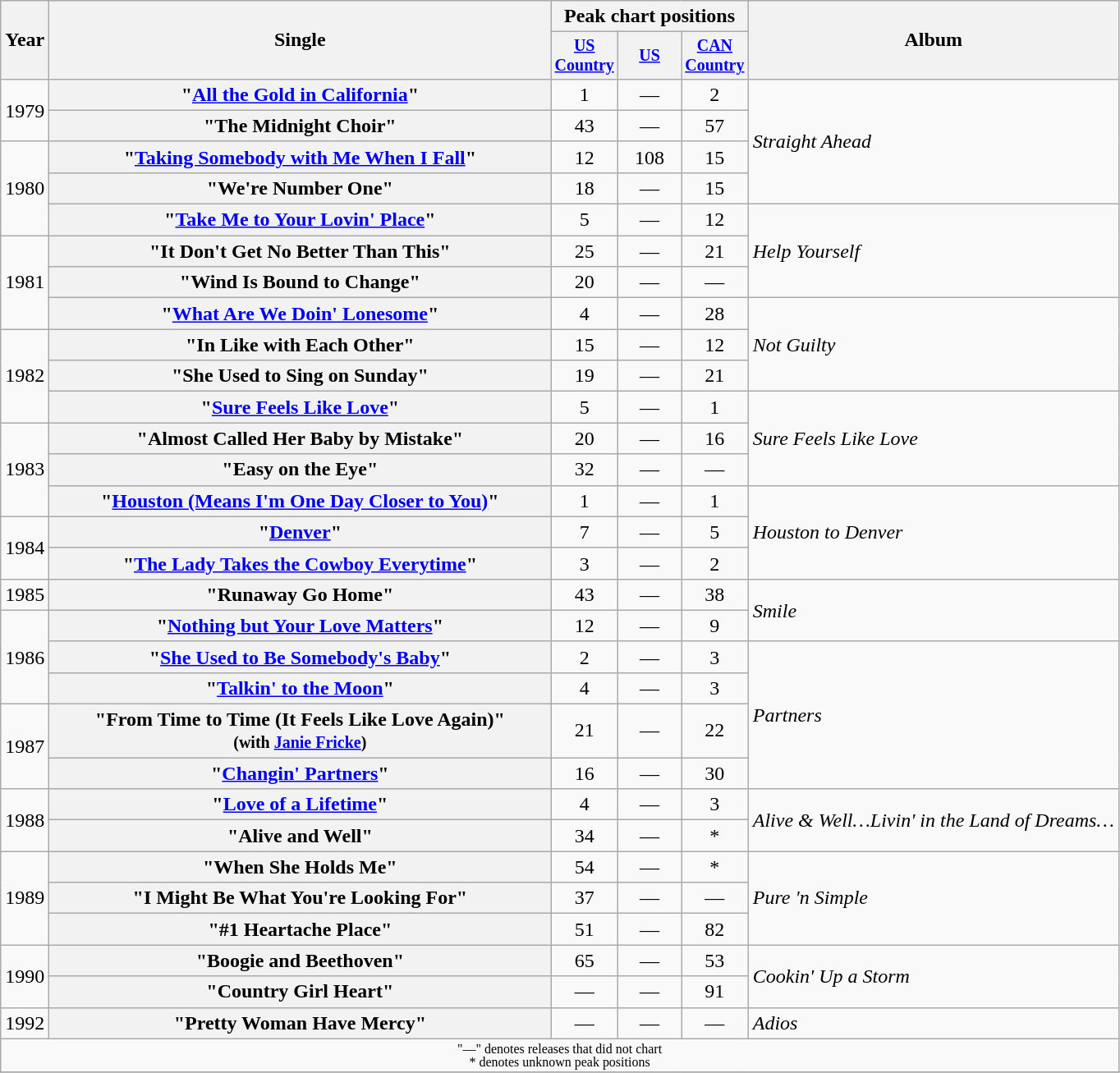<table class="wikitable plainrowheaders" style="text-align:center;">
<tr>
<th rowspan="2">Year</th>
<th rowspan="2" style="width:25em;">Single</th>
<th colspan="3">Peak chart positions</th>
<th rowspan="2">Album</th>
</tr>
<tr style="font-size:smaller;">
<th width="45"><a href='#'>US Country</a></th>
<th width="45"><a href='#'>US</a></th>
<th width="45"><a href='#'>CAN Country</a></th>
</tr>
<tr>
<td rowspan="2">1979</td>
<th scope="row">"<a href='#'>All the Gold in California</a>"</th>
<td>1</td>
<td>—</td>
<td>2</td>
<td align="left" rowspan="4"><em>Straight Ahead</em></td>
</tr>
<tr>
<th scope="row">"The Midnight Choir"</th>
<td>43</td>
<td>—</td>
<td>57</td>
</tr>
<tr>
<td rowspan="3">1980</td>
<th scope="row">"<a href='#'>Taking Somebody with Me When I Fall</a>"</th>
<td>12</td>
<td>108</td>
<td>15</td>
</tr>
<tr>
<th scope="row">"We're Number One"</th>
<td>18</td>
<td>—</td>
<td>15</td>
</tr>
<tr>
<th scope="row">"<a href='#'>Take Me to Your Lovin' Place</a>"</th>
<td>5</td>
<td>—</td>
<td>12</td>
<td align="left" rowspan="3"><em>Help Yourself</em></td>
</tr>
<tr>
<td rowspan="3">1981</td>
<th scope="row">"It Don't Get No Better Than This"</th>
<td>25</td>
<td>—</td>
<td>21</td>
</tr>
<tr>
<th scope="row">"Wind Is Bound to Change"</th>
<td>20</td>
<td>—</td>
<td>—</td>
</tr>
<tr>
<th scope="row">"<a href='#'>What Are We Doin' Lonesome</a>"</th>
<td>4</td>
<td>—</td>
<td>28</td>
<td align="left" rowspan="3"><em>Not Guilty</em></td>
</tr>
<tr>
<td rowspan="3">1982</td>
<th scope="row">"In Like with Each Other"</th>
<td>15</td>
<td>—</td>
<td>12</td>
</tr>
<tr>
<th scope="row">"She Used to Sing on Sunday"</th>
<td>19</td>
<td>—</td>
<td>21</td>
</tr>
<tr>
<th scope="row">"<a href='#'>Sure Feels Like Love</a>"</th>
<td>5</td>
<td>—</td>
<td>1</td>
<td align="left" rowspan="3"><em>Sure Feels Like Love</em></td>
</tr>
<tr>
<td rowspan="3">1983</td>
<th scope="row">"Almost Called Her Baby by Mistake"</th>
<td>20</td>
<td>—</td>
<td>16</td>
</tr>
<tr>
<th scope="row">"Easy on the Eye"</th>
<td>32</td>
<td>—</td>
<td>—</td>
</tr>
<tr>
<th scope="row">"<a href='#'>Houston (Means I'm One Day Closer to You)</a>"</th>
<td>1</td>
<td>—</td>
<td>1</td>
<td align="left" rowspan="3"><em>Houston to Denver</em></td>
</tr>
<tr>
<td rowspan="2">1984</td>
<th scope="row">"<a href='#'>Denver</a>"</th>
<td>7</td>
<td>—</td>
<td>5</td>
</tr>
<tr>
<th scope="row">"<a href='#'>The Lady Takes the Cowboy Everytime</a>"</th>
<td>3</td>
<td>—</td>
<td>2</td>
</tr>
<tr>
<td>1985</td>
<th scope="row">"Runaway Go Home"</th>
<td>43</td>
<td>—</td>
<td>38</td>
<td align="left" rowspan="2"><em>Smile</em></td>
</tr>
<tr>
<td rowspan="3">1986</td>
<th scope="row">"<a href='#'>Nothing but Your Love Matters</a>"</th>
<td>12</td>
<td>—</td>
<td>9</td>
</tr>
<tr>
<th scope="row">"<a href='#'>She Used to Be Somebody's Baby</a>"</th>
<td>2</td>
<td>—</td>
<td>3</td>
<td align="left" rowspan="4"><em>Partners</em></td>
</tr>
<tr>
<th scope="row">"<a href='#'>Talkin' to the Moon</a>"</th>
<td>4</td>
<td>—</td>
<td>3</td>
</tr>
<tr>
<td rowspan="2">1987</td>
<th scope="row">"From Time to Time (It Feels Like Love Again)" <br><small>(with <a href='#'>Janie Fricke</a>)</small></th>
<td>21</td>
<td>—</td>
<td>22</td>
</tr>
<tr>
<th scope="row">"<a href='#'>Changin' Partners</a>"</th>
<td>16</td>
<td>—</td>
<td>30</td>
</tr>
<tr>
<td rowspan="2">1988</td>
<th scope="row">"<a href='#'>Love of a Lifetime</a>"</th>
<td>4</td>
<td>—</td>
<td>3</td>
<td align="left" rowspan="2"><em>Alive & Well…Livin' in the Land of Dreams…</em></td>
</tr>
<tr>
<th scope="row">"Alive and Well"</th>
<td>34</td>
<td>—</td>
<td>*</td>
</tr>
<tr>
<td rowspan="3">1989</td>
<th scope="row">"When She Holds Me"</th>
<td>54</td>
<td>—</td>
<td>*</td>
<td align="left" rowspan="3"><em>Pure 'n Simple</em></td>
</tr>
<tr>
<th scope="row">"I Might Be What You're Looking For"</th>
<td>37</td>
<td>—</td>
<td>—</td>
</tr>
<tr>
<th scope="row">"#1 Heartache Place"</th>
<td>51</td>
<td>—</td>
<td>82</td>
</tr>
<tr>
<td rowspan="2">1990</td>
<th scope="row">"Boogie and Beethoven"</th>
<td>65</td>
<td>—</td>
<td>53</td>
<td align="left" rowspan="2"><em>Cookin' Up a Storm</em></td>
</tr>
<tr>
<th scope="row">"Country Girl Heart"</th>
<td>—</td>
<td>—</td>
<td>91</td>
</tr>
<tr>
<td>1992</td>
<th scope="row">"Pretty Woman Have Mercy"</th>
<td>—</td>
<td>—</td>
<td>—</td>
<td align="left"><em>Adios</em></td>
</tr>
<tr>
<td align="center" colspan="6" style="font-size:8pt">"—" denotes releases that did not chart<br>* denotes unknown peak positions</td>
</tr>
<tr>
</tr>
</table>
